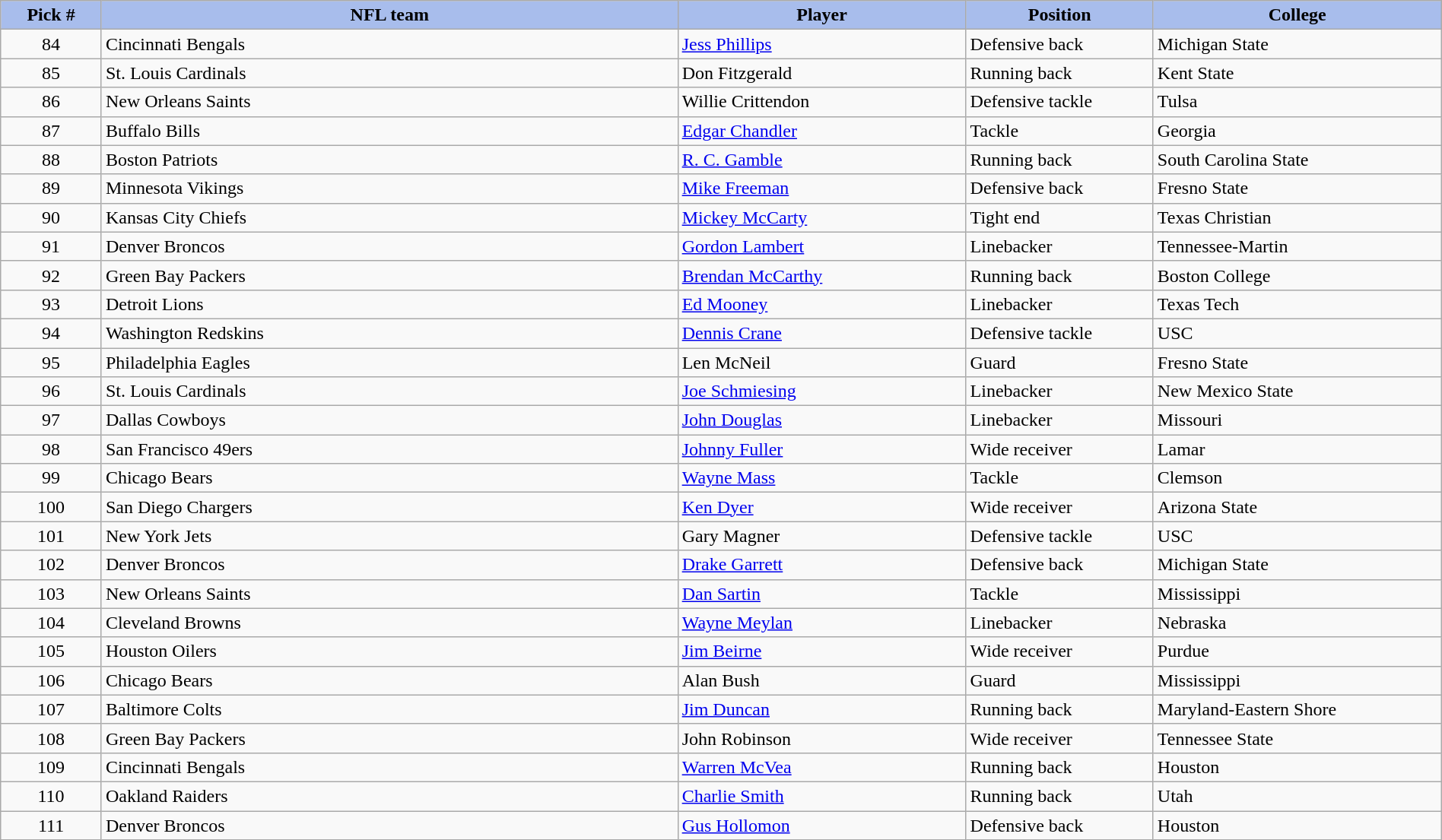<table class="wikitable sortable sortable" style="width: 100%">
<tr>
<th style="background:#A8BDEC;" width=7%>Pick #</th>
<th width=40% style="background:#A8BDEC;">NFL team</th>
<th width=20% style="background:#A8BDEC;">Player</th>
<th width=13% style="background:#A8BDEC;">Position</th>
<th style="background:#A8BDEC;">College</th>
</tr>
<tr>
<td align=center>84</td>
<td>Cincinnati Bengals</td>
<td><a href='#'>Jess Phillips</a></td>
<td>Defensive back</td>
<td>Michigan State</td>
</tr>
<tr>
<td align=center>85</td>
<td>St. Louis Cardinals</td>
<td>Don Fitzgerald</td>
<td>Running back</td>
<td>Kent State</td>
</tr>
<tr>
<td align=center>86</td>
<td>New Orleans Saints</td>
<td>Willie Crittendon</td>
<td>Defensive tackle</td>
<td>Tulsa</td>
</tr>
<tr>
<td align=center>87</td>
<td>Buffalo Bills</td>
<td><a href='#'>Edgar Chandler</a></td>
<td>Tackle</td>
<td>Georgia</td>
</tr>
<tr>
<td align=center>88</td>
<td>Boston Patriots</td>
<td><a href='#'>R. C. Gamble</a></td>
<td>Running back</td>
<td>South Carolina State</td>
</tr>
<tr>
<td align=center>89</td>
<td>Minnesota Vikings</td>
<td><a href='#'>Mike Freeman</a></td>
<td>Defensive back</td>
<td>Fresno State</td>
</tr>
<tr>
<td align=center>90</td>
<td>Kansas City Chiefs</td>
<td><a href='#'>Mickey McCarty</a></td>
<td>Tight end</td>
<td>Texas Christian</td>
</tr>
<tr>
<td align=center>91</td>
<td>Denver Broncos</td>
<td><a href='#'>Gordon Lambert</a></td>
<td>Linebacker</td>
<td>Tennessee-Martin</td>
</tr>
<tr>
<td align=center>92</td>
<td>Green Bay Packers</td>
<td><a href='#'>Brendan McCarthy</a></td>
<td>Running back</td>
<td>Boston College</td>
</tr>
<tr>
<td align=center>93</td>
<td>Detroit Lions</td>
<td><a href='#'>Ed Mooney</a></td>
<td>Linebacker</td>
<td>Texas Tech</td>
</tr>
<tr>
<td align=center>94</td>
<td>Washington Redskins</td>
<td><a href='#'>Dennis Crane</a></td>
<td>Defensive tackle</td>
<td>USC</td>
</tr>
<tr>
<td align=center>95</td>
<td>Philadelphia Eagles</td>
<td>Len McNeil</td>
<td>Guard</td>
<td>Fresno State</td>
</tr>
<tr>
<td align=center>96</td>
<td>St. Louis Cardinals</td>
<td><a href='#'>Joe Schmiesing</a></td>
<td>Linebacker</td>
<td>New Mexico State</td>
</tr>
<tr>
<td align=center>97</td>
<td>Dallas Cowboys</td>
<td><a href='#'>John Douglas</a></td>
<td>Linebacker</td>
<td>Missouri</td>
</tr>
<tr>
<td align=center>98</td>
<td>San Francisco 49ers</td>
<td><a href='#'>Johnny Fuller</a></td>
<td>Wide receiver</td>
<td>Lamar</td>
</tr>
<tr>
<td align=center>99</td>
<td>Chicago Bears</td>
<td><a href='#'>Wayne Mass</a></td>
<td>Tackle</td>
<td>Clemson</td>
</tr>
<tr>
<td align=center>100</td>
<td>San Diego Chargers</td>
<td><a href='#'>Ken Dyer</a></td>
<td>Wide receiver</td>
<td>Arizona State</td>
</tr>
<tr>
<td align=center>101</td>
<td>New York Jets</td>
<td>Gary Magner</td>
<td>Defensive tackle</td>
<td>USC</td>
</tr>
<tr>
<td align=center>102</td>
<td>Denver Broncos</td>
<td><a href='#'>Drake Garrett</a></td>
<td>Defensive back</td>
<td>Michigan State</td>
</tr>
<tr>
<td align=center>103</td>
<td>New Orleans Saints</td>
<td><a href='#'>Dan Sartin</a></td>
<td>Tackle</td>
<td>Mississippi</td>
</tr>
<tr>
<td align=center>104</td>
<td>Cleveland Browns</td>
<td><a href='#'>Wayne Meylan</a></td>
<td>Linebacker</td>
<td>Nebraska</td>
</tr>
<tr>
<td align=center>105</td>
<td>Houston Oilers</td>
<td><a href='#'>Jim Beirne</a></td>
<td>Wide receiver</td>
<td>Purdue</td>
</tr>
<tr>
<td align=center>106</td>
<td>Chicago Bears</td>
<td>Alan Bush</td>
<td>Guard</td>
<td>Mississippi</td>
</tr>
<tr>
<td align=center>107</td>
<td>Baltimore Colts</td>
<td><a href='#'>Jim Duncan</a></td>
<td>Running back</td>
<td>Maryland-Eastern Shore</td>
</tr>
<tr>
<td align=center>108</td>
<td>Green Bay Packers</td>
<td>John Robinson</td>
<td>Wide receiver</td>
<td>Tennessee State</td>
</tr>
<tr>
<td align=center>109</td>
<td>Cincinnati Bengals</td>
<td><a href='#'>Warren McVea</a></td>
<td>Running back</td>
<td>Houston</td>
</tr>
<tr>
<td align=center>110</td>
<td>Oakland Raiders</td>
<td><a href='#'>Charlie Smith</a></td>
<td>Running back</td>
<td>Utah</td>
</tr>
<tr>
<td align=center>111</td>
<td>Denver Broncos</td>
<td><a href='#'>Gus Hollomon</a></td>
<td>Defensive back</td>
<td>Houston</td>
</tr>
</table>
